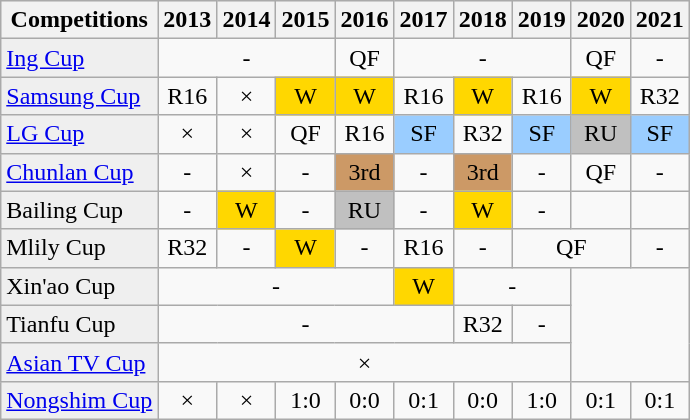<table class="wikitable">
<tr style="background:#efefef;">
<th>Competitions</th>
<th>2013</th>
<th>2014</th>
<th>2015</th>
<th>2016</th>
<th>2017</th>
<th>2018</th>
<th>2019</th>
<th>2020</th>
<th>2021</th>
</tr>
<tr>
<td style="background:#efefef;"><a href='#'>Ing Cup</a></td>
<td colspan="3" style="text-align:center;">-</td>
<td style="text-align:center;">QF</td>
<td colspan="3" style="text-align:center;">-</td>
<td style="text-align:center;">QF</td>
<td style="text-align:center;">-</td>
</tr>
<tr>
<td style="background:#efefef;"><a href='#'>Samsung Cup</a></td>
<td style="text-align:center;">R16</td>
<td style="text-align:center;">×</td>
<td style="text-align:center; background:gold;">W</td>
<td style="text-align:center; background:gold;">W</td>
<td style="text-align:center;">R16</td>
<td style="text-align:center; background:gold;">W</td>
<td style="text-align:center;">R16</td>
<td style="text-align:center; background:gold;">W</td>
<td style="text-align:center;">R32</td>
</tr>
<tr>
<td style="background:#efefef;"><a href='#'>LG Cup</a></td>
<td style="text-align:center;">×</td>
<td style="text-align:center;">×</td>
<td style="text-align:center;">QF</td>
<td style="text-align:center;">R16</td>
<td style="text-align:center; background:#9acdff;">SF</td>
<td style="text-align:center;">R32</td>
<td style="text-align:center; background:#9acdff;">SF</td>
<td style="text-align:center; background:silver;">RU</td>
<td style="text-align:center; background:#9acdff;">SF</td>
</tr>
<tr>
<td style="background:#efefef;"><a href='#'>Chunlan Cup</a></td>
<td style="text-align:center;">-</td>
<td style="text-align:center;">×</td>
<td style="text-align:center;">-</td>
<td style="text-align:center; background:#cc9966;">3rd</td>
<td style="text-align:center;">-</td>
<td style="text-align:center; background:#cc9966;">3rd</td>
<td style="text-align:center;">-</td>
<td style="text-align:center;">QF</td>
<td style="text-align:center;">-</td>
</tr>
<tr>
<td style="background:#efefef;">Bailing Cup</td>
<td style="text-align:center;">-</td>
<td style="text-align:center; background:gold;">W</td>
<td style="text-align:center;">-</td>
<td style="text-align:center; background:silver;">RU</td>
<td style="text-align:center;">-</td>
<td style="text-align:center; background:gold;">W</td>
<td style="text-align:center;">-</td>
<td></td>
<td></td>
</tr>
<tr>
<td style="background:#efefef;">Mlily Cup</td>
<td style="text-align:center;">R32</td>
<td style="text-align:center;">-</td>
<td style="text-align:center; background:gold;">W</td>
<td style="text-align:center;">-</td>
<td style="text-align:center;">R16</td>
<td style="text-align:center;">-</td>
<td colspan="2" style="text-align:center;">QF</td>
<td style="text-align:center;">-</td>
</tr>
<tr>
<td style="background:#efefef;">Xin'ao Cup</td>
<td colspan="4" style="text-align:center;">-</td>
<td style="text-align:center; background:gold;">W</td>
<td colspan="2" style="text-align:center;">-</td>
</tr>
<tr>
<td style="background:#efefef;">Tianfu Cup</td>
<td colspan="5" style="text-align:center;">-</td>
<td style="text-align:center;">R32</td>
<td style="text-align:center;">-</td>
</tr>
<tr>
<td style="background:#efefef;"><a href='#'>Asian TV Cup</a></td>
<td colspan="7" style="text-align:center;">×</td>
</tr>
<tr>
<td style="background:#efefef;"><a href='#'>Nongshim Cup</a></td>
<td style="text-align:center;">×</td>
<td style="text-align:center;">×</td>
<td style="text-align:center;">1:0</td>
<td style="text-align:center;">0:0</td>
<td style="text-align:center;">0:1</td>
<td style="text-align:center;">0:0</td>
<td style="text-align:center;">1:0</td>
<td style="text-align:center;">0:1</td>
<td style="text-align:center;">0:1</td>
</tr>
</table>
